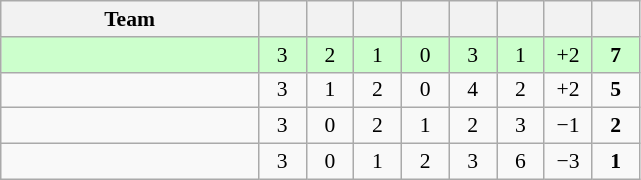<table class="wikitable" style="text-align: center; font-size: 90%;">
<tr>
<th width=165>Team</th>
<th width=25></th>
<th width=25></th>
<th width=25></th>
<th width=25></th>
<th width=25></th>
<th width=25></th>
<th width=25></th>
<th width=25></th>
</tr>
<tr style="background:#cfc;">
<td align="left"><em></em></td>
<td>3</td>
<td>2</td>
<td>1</td>
<td>0</td>
<td>3</td>
<td>1</td>
<td>+2</td>
<td><strong>7</strong></td>
</tr>
<tr>
<td align="left"></td>
<td>3</td>
<td>1</td>
<td>2</td>
<td>0</td>
<td>4</td>
<td>2</td>
<td>+2</td>
<td><strong>5</strong></td>
</tr>
<tr>
<td align="left"></td>
<td>3</td>
<td>0</td>
<td>2</td>
<td>1</td>
<td>2</td>
<td>3</td>
<td>−1</td>
<td><strong>2</strong></td>
</tr>
<tr>
<td align="left"></td>
<td>3</td>
<td>0</td>
<td>1</td>
<td>2</td>
<td>3</td>
<td>6</td>
<td>−3</td>
<td><strong>1</strong></td>
</tr>
</table>
